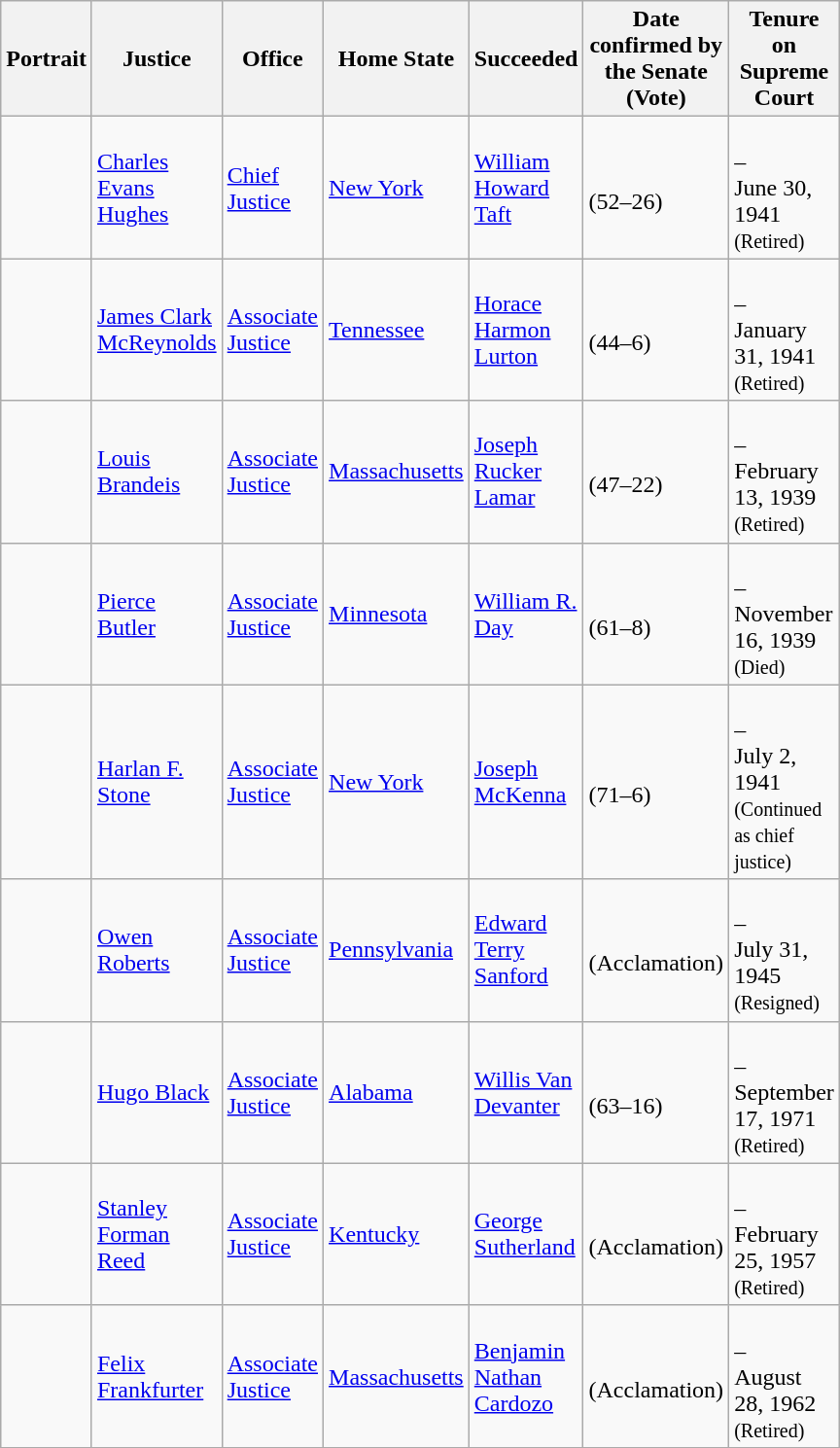<table class="wikitable sortable">
<tr>
<th scope="col" style="width: 10px;">Portrait</th>
<th scope="col" style="width: 10px;">Justice</th>
<th scope="col" style="width: 10px;">Office</th>
<th scope="col" style="width: 10px;">Home State</th>
<th scope="col" style="width: 10px;">Succeeded</th>
<th scope="col" style="width: 10px;">Date confirmed by the Senate<br>(Vote)</th>
<th scope="col" style="width: 10px;">Tenure on Supreme Court</th>
</tr>
<tr>
<td></td>
<td><a href='#'>Charles Evans Hughes</a></td>
<td><a href='#'>Chief Justice</a></td>
<td><a href='#'>New York</a></td>
<td><a href='#'>William Howard Taft</a></td>
<td><br>(52–26)</td>
<td><br>–<br>June 30, 1941<br><small>(Retired)</small></td>
</tr>
<tr>
<td></td>
<td><a href='#'>James Clark McReynolds</a></td>
<td><a href='#'>Associate Justice</a></td>
<td><a href='#'>Tennessee</a></td>
<td><a href='#'>Horace Harmon Lurton</a></td>
<td><br>(44–6)</td>
<td><br>–<br>January 31, 1941<br><small>(Retired)</small></td>
</tr>
<tr>
<td></td>
<td><a href='#'>Louis Brandeis</a></td>
<td><a href='#'>Associate Justice</a></td>
<td><a href='#'>Massachusetts</a></td>
<td><a href='#'>Joseph Rucker Lamar</a></td>
<td><br>(47–22)</td>
<td><br>–<br>February 13, 1939<br><small>(Retired)</small></td>
</tr>
<tr>
<td></td>
<td><a href='#'>Pierce Butler</a></td>
<td><a href='#'>Associate Justice</a></td>
<td><a href='#'>Minnesota</a></td>
<td><a href='#'>William R. Day</a></td>
<td><br>(61–8)</td>
<td><br>–<br>November 16, 1939<br><small>(Died)</small></td>
</tr>
<tr>
<td></td>
<td><a href='#'>Harlan F. Stone</a></td>
<td><a href='#'>Associate Justice</a></td>
<td><a href='#'>New York</a></td>
<td><a href='#'>Joseph McKenna</a></td>
<td><br>(71–6)</td>
<td><br>–<br>July 2, 1941<br><small>(Continued as chief justice)</small></td>
</tr>
<tr>
<td></td>
<td><a href='#'>Owen Roberts</a></td>
<td><a href='#'>Associate Justice</a></td>
<td><a href='#'>Pennsylvania</a></td>
<td><a href='#'>Edward Terry Sanford</a></td>
<td><br>(Acclamation)</td>
<td><br>–<br>July 31, 1945<br><small>(Resigned)</small></td>
</tr>
<tr>
<td></td>
<td><a href='#'>Hugo Black</a></td>
<td><a href='#'>Associate Justice</a></td>
<td><a href='#'>Alabama</a></td>
<td><a href='#'>Willis Van Devanter</a></td>
<td><br>(63–16)</td>
<td><br>–<br>September 17, 1971<br><small>(Retired)</small></td>
</tr>
<tr>
<td></td>
<td><a href='#'>Stanley Forman Reed</a></td>
<td><a href='#'>Associate Justice</a></td>
<td><a href='#'>Kentucky</a></td>
<td><a href='#'>George Sutherland</a></td>
<td><br>(Acclamation)</td>
<td><br>–<br>February 25, 1957<br><small>(Retired)</small></td>
</tr>
<tr>
<td></td>
<td><a href='#'>Felix Frankfurter</a></td>
<td><a href='#'>Associate Justice</a></td>
<td><a href='#'>Massachusetts</a></td>
<td><a href='#'>Benjamin Nathan Cardozo</a></td>
<td><br>(Acclamation)</td>
<td><br>–<br>August 28, 1962<br><small>(Retired)</small></td>
</tr>
<tr>
</tr>
</table>
